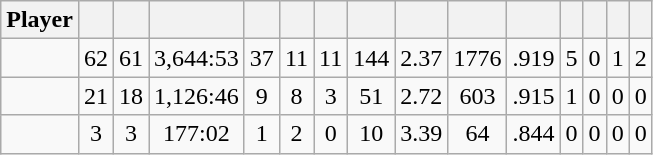<table class="wikitable sortable" style="text-align:center;">
<tr>
<th>Player</th>
<th></th>
<th></th>
<th></th>
<th></th>
<th></th>
<th></th>
<th></th>
<th></th>
<th></th>
<th></th>
<th></th>
<th></th>
<th></th>
<th></th>
</tr>
<tr>
<td></td>
<td>62</td>
<td>61</td>
<td>3,644:53</td>
<td>37</td>
<td>11</td>
<td>11</td>
<td>144</td>
<td>2.37</td>
<td>1776</td>
<td>.919</td>
<td>5</td>
<td>0</td>
<td>1</td>
<td>2</td>
</tr>
<tr>
<td></td>
<td>21</td>
<td>18</td>
<td>1,126:46</td>
<td>9</td>
<td>8</td>
<td>3</td>
<td>51</td>
<td>2.72</td>
<td>603</td>
<td>.915</td>
<td>1</td>
<td>0</td>
<td>0</td>
<td>0</td>
</tr>
<tr>
<td></td>
<td>3</td>
<td>3</td>
<td>177:02</td>
<td>1</td>
<td>2</td>
<td>0</td>
<td>10</td>
<td>3.39</td>
<td>64</td>
<td>.844</td>
<td>0</td>
<td>0</td>
<td>0</td>
<td>0</td>
</tr>
</table>
